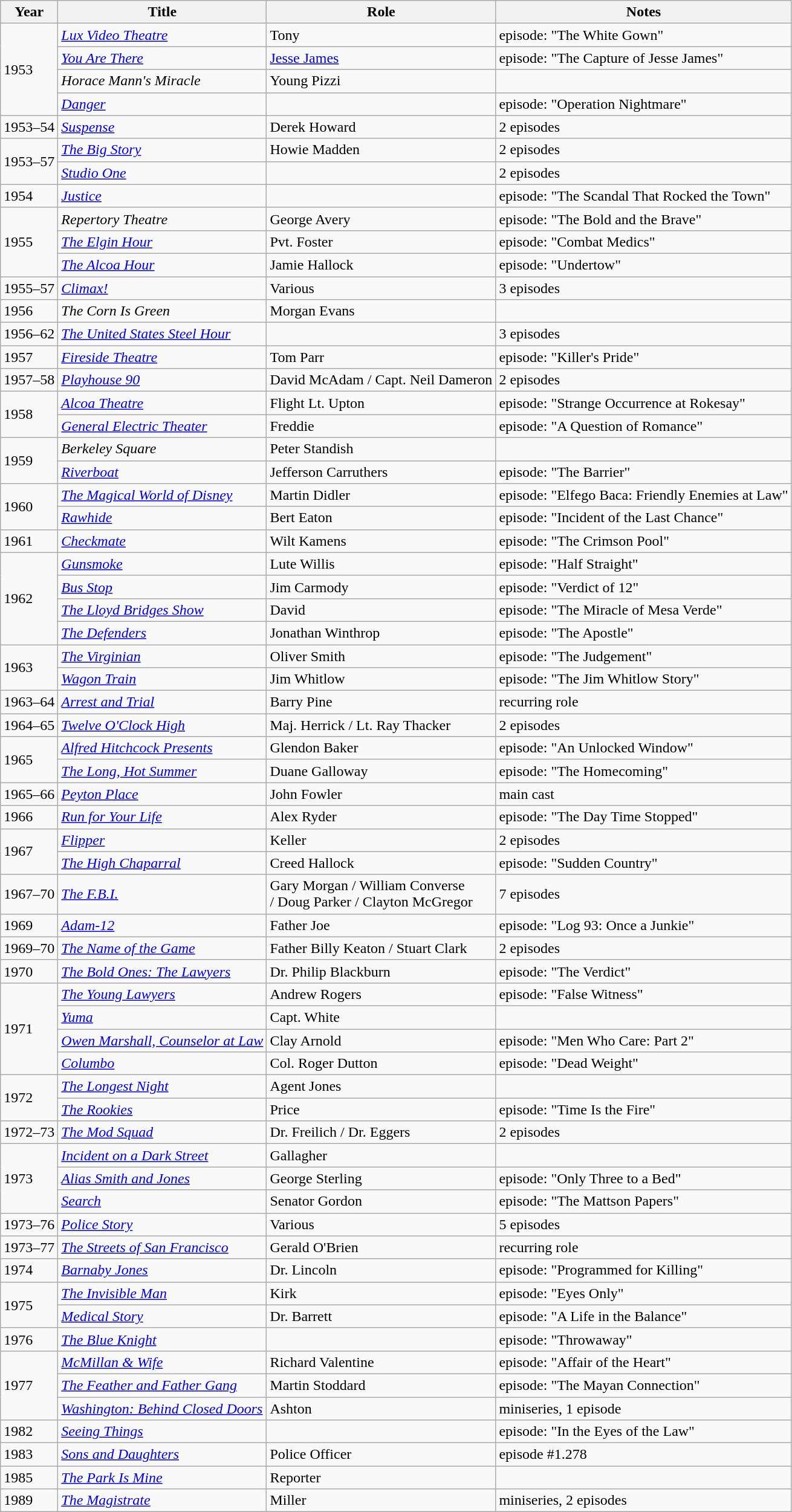<table class="wikitable sortable">
<tr>
<th>Year</th>
<th>Title</th>
<th>Role</th>
<th>Notes</th>
</tr>
<tr>
<td rowspan="4">1953</td>
<td><em><a href='#'>Lux Video Theatre</a></em></td>
<td>Tony</td>
<td>episode: "The White Gown"</td>
</tr>
<tr>
<td><a href='#'><em>You Are There</em></a></td>
<td><a href='#'>Jesse James</a></td>
<td>episode: "The Capture of Jesse James"</td>
</tr>
<tr>
<td><em>Horace Mann's Miracle</em></td>
<td>Young Pizzi</td>
<td></td>
</tr>
<tr>
<td><a href='#'><em>Danger</em></a></td>
<td></td>
<td>episode: "Operation Nightmare"</td>
</tr>
<tr>
<td>1953–54</td>
<td><a href='#'><em>Suspense</em></a></td>
<td>Derek Howard</td>
<td>2 episodes</td>
</tr>
<tr>
<td rowspan="2">1953–57</td>
<td><a href='#'><em>The Big Story</em></a></td>
<td>Howie Madden</td>
<td>2 episodes</td>
</tr>
<tr>
<td><a href='#'><em>Studio One</em></a></td>
<td></td>
<td>2 episodes</td>
</tr>
<tr>
<td>1954</td>
<td><a href='#'><em>Justice</em></a></td>
<td></td>
<td>episode: "The Scandal That Rocked the Town"</td>
</tr>
<tr>
<td rowspan="3">1955</td>
<td><em>Repertory Theatre</em></td>
<td>George Avery</td>
<td>episode: "The Bold and the Brave"</td>
</tr>
<tr>
<td><em><a href='#'>The Elgin Hour</a></em></td>
<td>Pvt. Foster</td>
<td>episode: "Combat Medics"</td>
</tr>
<tr>
<td><em><a href='#'>The Alcoa Hour</a></em></td>
<td>Jamie Hallock</td>
<td>episode: "Undertow"</td>
</tr>
<tr>
<td>1955–57</td>
<td><em><a href='#'>Climax!</a></em></td>
<td>Various</td>
<td>3 episodes</td>
</tr>
<tr>
<td>1956</td>
<td><em>The Corn Is Green</em></td>
<td>Morgan Evans</td>
<td></td>
</tr>
<tr>
<td>1956–62</td>
<td><em><a href='#'>The United States Steel Hour</a></em></td>
<td></td>
<td>3 episodes</td>
</tr>
<tr>
<td>1957</td>
<td><em><a href='#'>Fireside Theatre</a></em></td>
<td>Tom Parr</td>
<td>episode: "Killer's Pride"</td>
</tr>
<tr>
<td>1957–58</td>
<td><em><a href='#'>Playhouse 90</a></em></td>
<td>David McAdam / Capt. Neil Dameron</td>
<td>2 episodes</td>
</tr>
<tr>
<td rowspan="2">1958</td>
<td><em><a href='#'>Alcoa Theatre</a></em></td>
<td>Flight Lt. Upton</td>
<td>episode: "Strange Occurrence at Rokesay"</td>
</tr>
<tr>
<td><em><a href='#'>General Electric Theater</a></em></td>
<td>Freddie</td>
<td>episode: "A Question of Romance"</td>
</tr>
<tr>
<td rowspan="2">1959</td>
<td><em>Berkeley Square</em></td>
<td>Peter Standish</td>
<td></td>
</tr>
<tr>
<td><a href='#'><em>Riverboat</em></a></td>
<td>Jefferson Carruthers</td>
<td>episode: "The Barrier"</td>
</tr>
<tr>
<td rowspan="2">1960</td>
<td><em><a href='#'>The Magical World of Disney</a></em></td>
<td>Martin Didler</td>
<td>episode: "Elfego Baca: Friendly Enemies at Law"</td>
</tr>
<tr>
<td><a href='#'><em>Rawhide</em></a></td>
<td>Bert Eaton</td>
<td>episode: "Incident of the Last Chance"</td>
</tr>
<tr>
<td>1961</td>
<td><a href='#'><em>Checkmate</em></a></td>
<td>Wilt Kamens</td>
<td>episode: "The Crimson Pool"</td>
</tr>
<tr>
<td rowspan="4">1962</td>
<td><em><a href='#'>Gunsmoke</a></em></td>
<td>Lute Willis</td>
<td>episode: "Half Straight"</td>
</tr>
<tr>
<td><a href='#'><em>Bus Stop</em></a></td>
<td>Jim Carmody</td>
<td>episode: "Verdict of 12"</td>
</tr>
<tr>
<td><em><a href='#'>The Lloyd Bridges Show</a></em></td>
<td>David</td>
<td>episode: "The Miracle of Mesa Verde"</td>
</tr>
<tr>
<td><a href='#'><em>The Defenders</em></a></td>
<td>Jonathan Winthrop</td>
<td>episode: "The Apostle"</td>
</tr>
<tr>
<td rowspan="2">1963</td>
<td><a href='#'><em>The Virginian</em></a></td>
<td>Oliver Smith</td>
<td>episode: "The Judgement"</td>
</tr>
<tr>
<td><em><a href='#'>Wagon Train</a></em></td>
<td>Jim Whitlow</td>
<td>episode: "The Jim Whitlow Story"</td>
</tr>
<tr>
<td>1963–64</td>
<td><em><a href='#'>Arrest and Trial</a></em></td>
<td>Barry Pine</td>
<td>recurring role</td>
</tr>
<tr>
<td>1964–65</td>
<td><a href='#'><em>Twelve O'Clock High</em></a></td>
<td>Maj. Herrick / Lt. Ray Thacker</td>
<td>2 episodes</td>
</tr>
<tr>
<td rowspan="2">1965</td>
<td><em><a href='#'>Alfred Hitchcock Presents</a></em></td>
<td>Glendon Baker</td>
<td>episode: "An Unlocked Window"</td>
</tr>
<tr>
<td><a href='#'><em>The Long, Hot Summer</em></a></td>
<td>Duane Galloway</td>
<td>episode: "The Homecoming"</td>
</tr>
<tr>
<td>1965–66</td>
<td><a href='#'><em>Peyton Place</em></a></td>
<td>John Fowler</td>
<td>main cast</td>
</tr>
<tr>
<td>1966</td>
<td><a href='#'><em>Run for Your Life</em></a></td>
<td>Alex Ryder</td>
<td>episode: "The Day Time Stopped"</td>
</tr>
<tr>
<td rowspan="2">1967</td>
<td><a href='#'><em>Flipper</em></a></td>
<td>Keller</td>
<td>2 episodes</td>
</tr>
<tr>
<td><em><a href='#'>The High Chaparral</a></em></td>
<td>Creed Hallock</td>
<td>episode: "Sudden Country"</td>
</tr>
<tr>
<td>1967–70</td>
<td><a href='#'><em>The F.B.I.</em></a></td>
<td>Gary Morgan / William Converse<br>/ Doug Parker / Clayton McGregor</td>
<td>7 episodes</td>
</tr>
<tr>
<td>1969</td>
<td><em><a href='#'>Adam-12</a></em></td>
<td>Father Joe</td>
<td>episode: "Log 93: Once a Junkie"</td>
</tr>
<tr>
<td>1969–70</td>
<td><a href='#'><em>The Name of the Game</em></a></td>
<td>Father Billy Keaton / Stuart Clark</td>
<td>2 episodes</td>
</tr>
<tr>
<td>1970</td>
<td><em><a href='#'>The Bold Ones: The Lawyers</a></em></td>
<td>Dr. Philip Blackburn</td>
<td>episode: "The Verdict"</td>
</tr>
<tr>
<td rowspan="4">1971</td>
<td><em><a href='#'>The Young Lawyers</a></em></td>
<td>Andrew Rogers</td>
<td>episode: "False Witness"</td>
</tr>
<tr>
<td><a href='#'><em>Yuma</em></a></td>
<td>Capt. White</td>
<td></td>
</tr>
<tr>
<td><em><a href='#'>Owen Marshall, Counselor at Law</a></em></td>
<td>Clay Arnold</td>
<td>episode: "Men Who Care: Part 2"</td>
</tr>
<tr>
<td><em><a href='#'>Columbo</a></em></td>
<td>Col. Roger Dutton</td>
<td>episode: "Dead Weight"</td>
</tr>
<tr>
<td rowspan="2">1972</td>
<td><em><a href='#'>The Longest Night</a></em></td>
<td>Agent Jones</td>
<td></td>
</tr>
<tr>
<td><em><a href='#'>The Rookies</a></em></td>
<td>Price</td>
<td>episode: "Time Is the Fire"</td>
</tr>
<tr>
<td>1972–73</td>
<td><em><a href='#'>The Mod Squad</a></em></td>
<td>Dr. Freilich / Dr. Eggers</td>
<td>2 episodes</td>
</tr>
<tr>
<td rowspan="3">1973</td>
<td><em><a href='#'>Incident on a Dark Street</a></em></td>
<td>Gallagher</td>
<td></td>
</tr>
<tr>
<td><em><a href='#'>Alias Smith and Jones</a></em></td>
<td>George Sterling</td>
<td>episode: "Only Three to a Bed"</td>
</tr>
<tr>
<td><a href='#'><em>Search</em></a></td>
<td>Senator Gordon</td>
<td>episode: "The Mattson Papers"</td>
</tr>
<tr>
<td>1973–76</td>
<td><a href='#'><em>Police Story</em></a></td>
<td>Various</td>
<td>5 episodes</td>
</tr>
<tr>
<td>1973–77</td>
<td><em><a href='#'>The Streets of San Francisco</a></em></td>
<td>Gerald O'Brien</td>
<td>recurring role</td>
</tr>
<tr>
<td>1974</td>
<td><em><a href='#'>Barnaby Jones</a></em></td>
<td>Dr. Lincoln</td>
<td>episode: "Programmed for Killing"</td>
</tr>
<tr>
<td rowspan="2">1975</td>
<td><a href='#'><em>The Invisible Man</em></a></td>
<td>Kirk</td>
<td>episode: "Eyes Only"</td>
</tr>
<tr>
<td><em><a href='#'>Medical Story</a></em></td>
<td>Dr. Barrett</td>
<td>episode: "A Life in the Balance"</td>
</tr>
<tr>
<td>1976</td>
<td><a href='#'><em>The Blue Knight</em></a></td>
<td></td>
<td>episode: "Throwaway"</td>
</tr>
<tr>
<td rowspan="3">1977</td>
<td><em><a href='#'>McMillan & Wife</a></em></td>
<td>Richard Valentine</td>
<td>episode: "Affair of the Heart"</td>
</tr>
<tr>
<td><em><a href='#'>The Feather and Father Gang</a></em></td>
<td>Martin Stoddard</td>
<td>episode: "The Mayan Connection"</td>
</tr>
<tr>
<td><em><a href='#'>Washington: Behind Closed Doors</a></em></td>
<td>Ashton</td>
<td>miniseries, 1 episode</td>
</tr>
<tr>
<td>1982</td>
<td><a href='#'><em>Seeing Things</em></a></td>
<td></td>
<td>episode: "In the Eyes of the Law"</td>
</tr>
<tr>
<td>1983</td>
<td><a href='#'><em>Sons and Daughters</em></a></td>
<td>Police Officer</td>
<td>episode #1.278</td>
</tr>
<tr>
<td>1985</td>
<td><a href='#'><em>The Park Is Mine</em></a></td>
<td>Reporter</td>
<td></td>
</tr>
<tr>
<td>1989</td>
<td><a href='#'><em>The Magistrate</em></a></td>
<td>Miller</td>
<td>miniseries, 2 episodes</td>
</tr>
</table>
